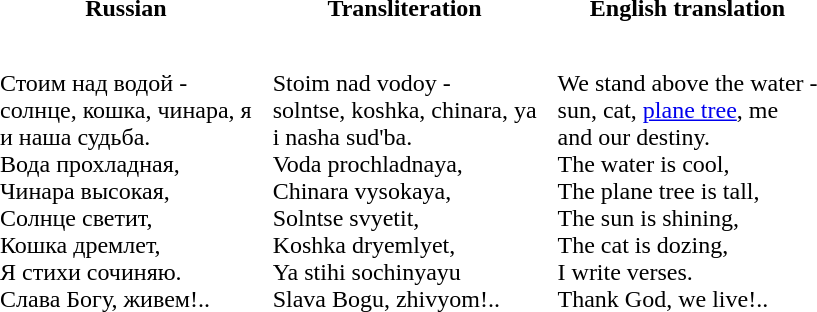<table cellpadding="6">
<tr>
<th>Russian</th>
<th>Transliteration</th>
<th>English translation</th>
</tr>
<tr style="vertical-align:top; white-space:nowrap;">
<td><br>Стоим над водой - <br>
солнце, кошка, чинара, я<br>
и наша судьба.<br>
Вода прохладная,<br>
Чинара высокая,<br>
Солнце светит,<br>
Кошка дремлет,<br>
Я стихи сочиняю.<br>
Слава Богу, живем!..</td>
<td><br>Stoim nad vodoy - <br>
solntse, koshka, chinara, ya<br>
i nasha sud'ba.<br>
Voda prochladnaya,<br>
Chinara vysokaya,<br>
Solntse svyetit,<br>
Koshka dryemlyet,<br>
Ya stihi sochinyayu<br>
Slava Bogu, zhivyom!..</td>
<td><br>We stand above the water - <br>
sun, cat, <a href='#'>plane tree</a>, me<br>
and our destiny.<br>
The water is cool,<br>
The plane tree is tall,<br>
The sun is shining,<br>
The cat is dozing,<br>
I write verses.<br>
Thank God, we live!..</td>
</tr>
</table>
